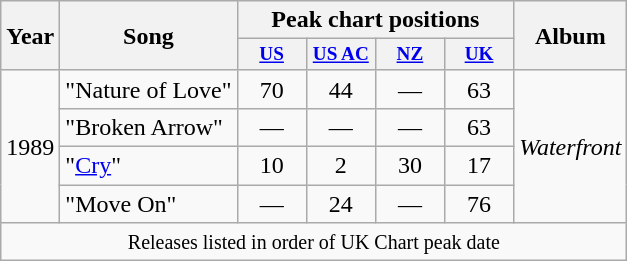<table class="wikitable">
<tr>
<th scope="col" rowspan="2">Year</th>
<th scope="col" rowspan="2">Song</th>
<th scope="col" colspan="4">Peak chart positions</th>
<th scope="col" rowspan="2">Album</th>
</tr>
<tr>
<th scope="col"  style="font-size:80%; width:40px;"><a href='#'>US</a></th>
<th scope="col"  style="font-size:80%; width:40px;"><a href='#'>US AC</a></th>
<th scope="col"  style="font-size:80%; width:40px;"><a href='#'>NZ</a></th>
<th scope="col"  style="font-size:80%; width:40px;"><a href='#'>UK</a></th>
</tr>
<tr>
<td rowspan="4">1989</td>
<td>"Nature of Love"</td>
<td style="text-align:center;">70</td>
<td style="text-align:center;">44</td>
<td style="text-align:center;">—</td>
<td style="text-align:center;">63</td>
<td rowspan="4"><em>Waterfront</em></td>
</tr>
<tr>
<td>"Broken Arrow"</td>
<td style="text-align:center;">—</td>
<td style="text-align:center;">—</td>
<td style="text-align:center;">—</td>
<td style="text-align:center;">63</td>
</tr>
<tr>
<td>"<a href='#'>Cry</a>"</td>
<td style="text-align:center;">10</td>
<td style="text-align:center;">2</td>
<td style="text-align:center;">30</td>
<td style="text-align:center;">17</td>
</tr>
<tr>
<td>"Move On"</td>
<td style="text-align:center;">—</td>
<td style="text-align:center;">24</td>
<td style="text-align:center;">—</td>
<td style="text-align:center;">76</td>
</tr>
<tr>
<td colspan="7" style="text-align:center;"><small>Releases listed in order of UK Chart peak date</small></td>
</tr>
</table>
